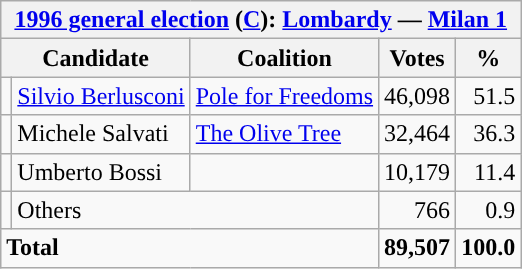<table class=wikitable style=text-align:right>
<tr>
<th colspan=5><a href='#'>1996 general election</a> (<a href='#'>C</a>): <a href='#'>Lombardy</a> — <a href='#'>Milan 1</a></th>
</tr>
<tr>
<th colspan=2>Candidate</th>
<th>Coalition</th>
<th>Votes</th>
<th>%</th>
</tr>
<tr>
<td></td>
<td align=left><a href='#'>Silvio Berlusconi</a></td>
<td align=left><a href='#'>Pole for Freedoms</a></td>
<td>46,098</td>
<td>51.5</td>
</tr>
<tr>
<td></td>
<td align=left>Michele Salvati</td>
<td align=left><a href='#'>The Olive Tree</a></td>
<td>32,464</td>
<td>36.3</td>
</tr>
<tr>
<td></td>
<td align=left>Umberto Bossi</td>
<td align=left></td>
<td>10,179</td>
<td>11.4</td>
</tr>
<tr>
<td></td>
<td align=left colspan=2>Others</td>
<td>766</td>
<td>0.9</td>
</tr>
<tr>
<td align=left colspan=3><strong>Total</strong></td>
<td><strong>89,507</strong></td>
<td><strong>100.0</strong></td>
</tr>
</table>
